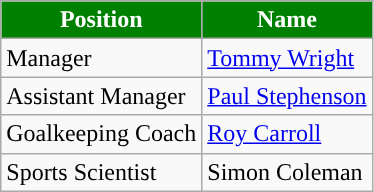<table class="wikitable" style="text-align:left;">
<tr>
<th style="background-color:#008000; color:white; ">Position</th>
<th style="background-color:#008000; color:white; ">Name</th>
</tr>
<tr>
<td>Manager</td>
<td> <a href='#'>Tommy Wright</a></td>
</tr>
<tr>
<td>Assistant Manager</td>
<td> <a href='#'>Paul Stephenson</a></td>
</tr>
<tr>
<td>Goalkeeping Coach</td>
<td> <a href='#'>Roy Carroll</a></td>
</tr>
<tr>
<td>Sports Scientist</td>
<td> Simon Coleman</td>
</tr>
</table>
